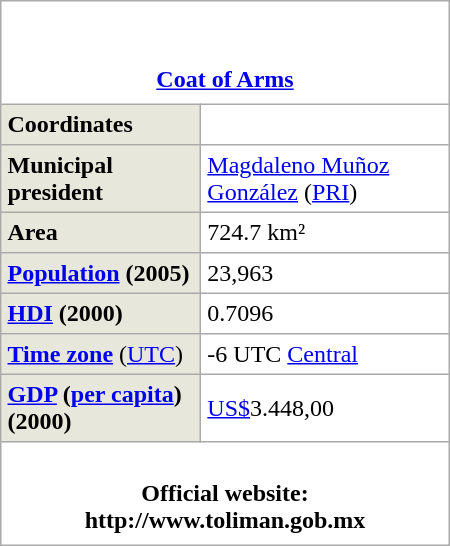<table align=right border=1 cellspacing=0 cellpadding=4 class=toccolours width=300 style="margin: 0 0 1em 1em; border-collapse: collapse; border: 1px #aaa solid">
<tr>
<td align="center" colspan="2"><br><table>
<tr>
<td align="center"><br><strong><a href='#'>Coat of Arms</a></strong></td>
</tr>
</table>
</td>
</tr>
<tr>
<td bgcolor=#E8E7DB><strong>Coordinates</strong></td>
<td></td>
</tr>
<tr>
<td bgcolor=#E8E7DB><strong>Municipal president</strong></td>
<td><a href='#'>Magdaleno Muñoz González</a> (<a href='#'>PRI</a>)</td>
</tr>
<tr>
<td bgcolor=#E8E7DB><strong>Area</strong></td>
<td>724.7 km²</td>
</tr>
<tr>
<td bgcolor=#E8E7DB><strong><a href='#'>Population</a> (2005)</strong></td>
<td>23,963</td>
</tr>
<tr>
<td bgcolor=#E8E7DB><strong><a href='#'>HDI</a> (2000)</strong></td>
<td>0.7096</td>
</tr>
<tr>
<td bgcolor=#E8E7DB><strong><a href='#'>Time zone</a></strong> (<a href='#'>UTC</a>)</td>
<td>-6 UTC <a href='#'>Central</a></td>
</tr>
<tr>
<td bgcolor=#E8E7DB><strong><a href='#'>GDP</a> (<a href='#'>per capita</a>) (2000)</strong></td>
<td><a href='#'>US$</a>3.448,00</td>
</tr>
<tr>
<td align="center" colspan="2"><br><table>
<tr>
<td align="center"><strong>Official website: http://www.toliman.gob.mx</strong></td>
</tr>
</table>
</td>
</tr>
</table>
